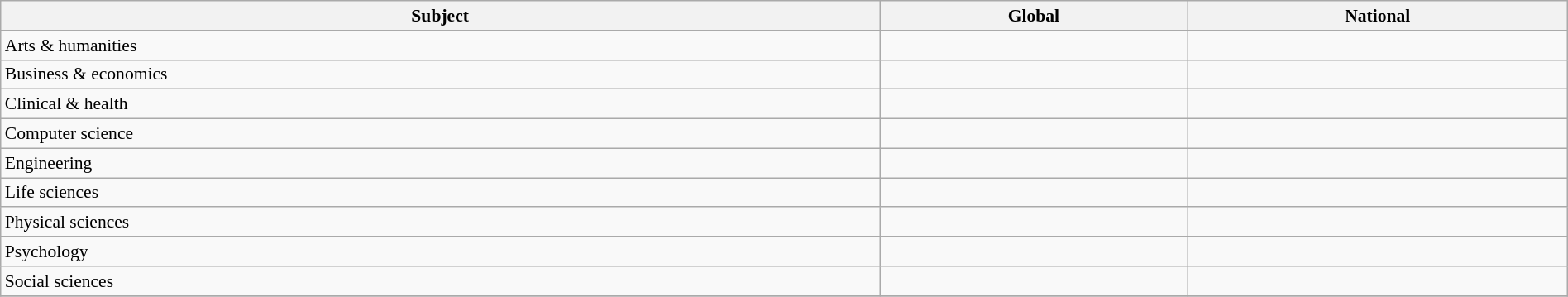<table class="wikitable sortable" style="width: 100%; font-size: 90%">
<tr>
<th>Subject</th>
<th>Global</th>
<th>National</th>
</tr>
<tr>
<td>Arts & humanities</td>
<td data-sort-value="401–500"></td>
<td data-sort-value="8–9"></td>
</tr>
<tr>
<td>Business & economics</td>
<td data-sort-value="251–300"></td>
<td data-sort-value="3"></td>
</tr>
<tr>
<td>Clinical & health</td>
<td data-sort-value="80"></td>
<td data-sort-value="3"></td>
</tr>
<tr>
<td>Computer science</td>
<td data-sort-value="126–150"></td>
<td data-sort-value="4–5"></td>
</tr>
<tr>
<td>Engineering</td>
<td data-sort-value="126–150"></td>
<td data-sort-value="5–6"></td>
</tr>
<tr>
<td>Life sciences</td>
<td data-sort-value="68"></td>
<td data-sort-value="3"></td>
</tr>
<tr>
<td>Physical sciences</td>
<td data-sort-value="176–200"></td>
<td data-sort-value="6"></td>
</tr>
<tr>
<td>Psychology</td>
<td data-sort-value="301–400"></td>
<td data-sort-value="4–6"></td>
</tr>
<tr>
<td>Social sciences</td>
<td data-sort-value="301–400"></td>
<td data-sort-value="5–9"></td>
</tr>
<tr>
</tr>
</table>
